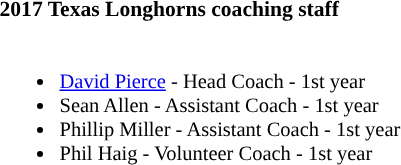<table class="toccolours" style="border-collapse:collapse; font-size:90%;">
<tr>
<td colspan="1"><strong>2017 Texas Longhorns coaching staff</strong></td>
</tr>
<tr>
<td style="text-align: left; font-size: 95%;" valign="top"><br><ul><li><a href='#'>David Pierce</a> - Head Coach - 1st year</li><li>Sean Allen - Assistant Coach - 1st year</li><li>Phillip Miller - Assistant Coach - 1st year</li><li>Phil Haig - Volunteer Coach - 1st year</li></ul></td>
</tr>
</table>
